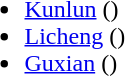<table>
<tr>
<td valign="top"><br><ul><li><a href='#'>Kunlun</a> ()</li><li><a href='#'>Licheng</a> ()</li><li><a href='#'>Guxian</a> ()</li></ul></td>
</tr>
</table>
